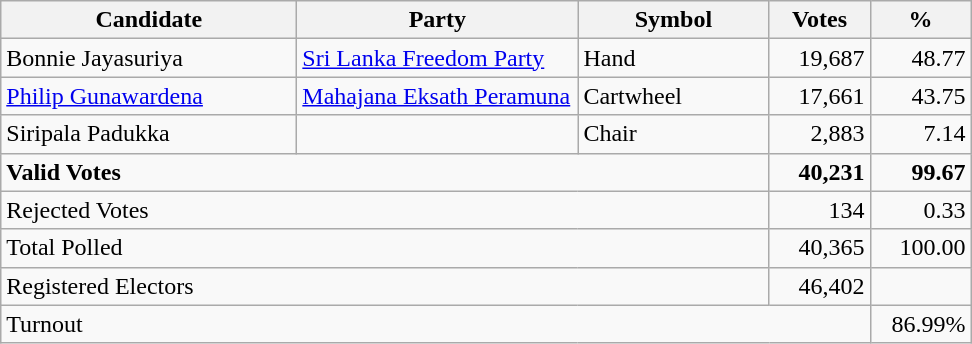<table class="wikitable" border="1" style="text-align:right;">
<tr>
<th align=left width="190">Candidate</th>
<th align=left width="180">Party</th>
<th align=left width="120">Symbol</th>
<th align=left width="60">Votes</th>
<th align=left width="60">%</th>
</tr>
<tr>
<td align=left>Bonnie Jayasuriya</td>
<td align=left><a href='#'>Sri Lanka Freedom Party</a></td>
<td align=left>Hand</td>
<td align=right>19,687</td>
<td>48.77</td>
</tr>
<tr>
<td align=left><a href='#'>Philip Gunawardena</a></td>
<td align=left><a href='#'>Mahajana Eksath Peramuna</a></td>
<td align=left>Cartwheel</td>
<td>17,661</td>
<td>43.75</td>
</tr>
<tr>
<td align=left>Siripala Padukka</td>
<td></td>
<td align=left>Chair</td>
<td>2,883</td>
<td>7.14</td>
</tr>
<tr>
<td align=left colspan=3><strong>Valid Votes</strong></td>
<td align=right><strong>40,231</strong></td>
<td align=right><strong>99.67</strong></td>
</tr>
<tr>
<td align=left colspan=3>Rejected Votes</td>
<td align=right>134</td>
<td align=right>0.33</td>
</tr>
<tr>
<td align=left colspan=3>Total Polled</td>
<td align=right>40,365</td>
<td align=right>100.00</td>
</tr>
<tr>
<td align=left colspan=3>Registered Electors</td>
<td align=right>46,402</td>
<td></td>
</tr>
<tr>
<td align=left colspan=4>Turnout</td>
<td align=right>86.99%</td>
</tr>
</table>
